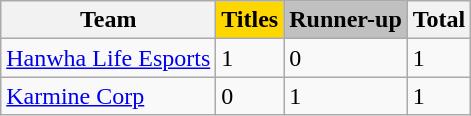<table class="wikitable">
<tr>
<th>Team</th>
<th style="background:gold;">Titles</th>
<th style="background:silver;">Runner-up</th>
<th>Total</th>
</tr>
<tr>
<td><a href='#'>Hanwha Life Esports</a></td>
<td>1</td>
<td>0</td>
<td>1</td>
</tr>
<tr>
<td><a href='#'>Karmine Corp</a></td>
<td>0</td>
<td>1</td>
<td>1</td>
</tr>
</table>
